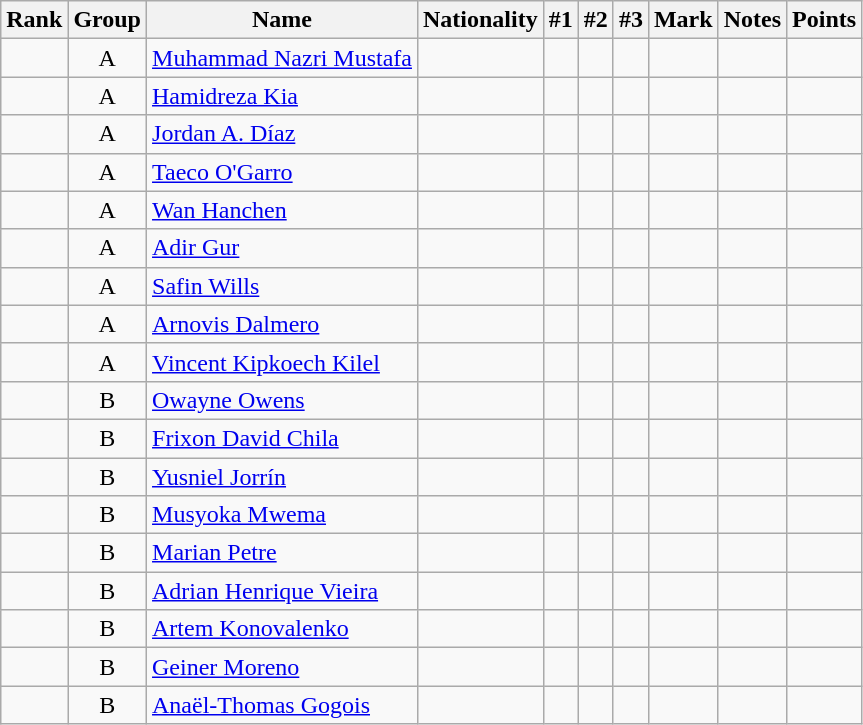<table class="wikitable sortable" style="text-align:center">
<tr>
<th>Rank</th>
<th>Group</th>
<th>Name</th>
<th>Nationality</th>
<th>#1</th>
<th>#2</th>
<th>#3</th>
<th>Mark</th>
<th>Notes</th>
<th>Points</th>
</tr>
<tr>
<td></td>
<td>A</td>
<td align=left><a href='#'>Muhammad Nazri Mustafa</a></td>
<td align=left></td>
<td></td>
<td></td>
<td></td>
<td></td>
<td></td>
<td></td>
</tr>
<tr>
<td></td>
<td>A</td>
<td align=left><a href='#'>Hamidreza Kia</a></td>
<td align=left></td>
<td></td>
<td></td>
<td></td>
<td></td>
<td></td>
<td></td>
</tr>
<tr>
<td></td>
<td>A</td>
<td align=left><a href='#'>Jordan A. Díaz</a></td>
<td align=left></td>
<td></td>
<td></td>
<td></td>
<td></td>
<td></td>
<td></td>
</tr>
<tr>
<td></td>
<td>A</td>
<td align=left><a href='#'>Taeco O'Garro</a></td>
<td align=left></td>
<td></td>
<td></td>
<td></td>
<td></td>
<td></td>
<td></td>
</tr>
<tr>
<td></td>
<td>A</td>
<td align=left><a href='#'>Wan Hanchen</a></td>
<td align=left></td>
<td></td>
<td></td>
<td></td>
<td></td>
<td></td>
<td></td>
</tr>
<tr>
<td></td>
<td>A</td>
<td align=left><a href='#'>Adir Gur</a></td>
<td align=left></td>
<td></td>
<td></td>
<td></td>
<td></td>
<td></td>
<td></td>
</tr>
<tr>
<td></td>
<td>A</td>
<td align=left><a href='#'>Safin Wills</a></td>
<td align=left></td>
<td></td>
<td></td>
<td></td>
<td></td>
<td></td>
<td></td>
</tr>
<tr>
<td></td>
<td>A</td>
<td align=left><a href='#'>Arnovis Dalmero</a></td>
<td align=left></td>
<td></td>
<td></td>
<td></td>
<td></td>
<td></td>
<td></td>
</tr>
<tr>
<td></td>
<td>A</td>
<td align=left><a href='#'>Vincent Kipkoech Kilel</a></td>
<td align=left></td>
<td></td>
<td></td>
<td></td>
<td></td>
<td></td>
<td></td>
</tr>
<tr>
<td></td>
<td>B</td>
<td align=left><a href='#'>Owayne Owens</a></td>
<td align=left></td>
<td></td>
<td></td>
<td></td>
<td></td>
<td></td>
<td></td>
</tr>
<tr>
<td></td>
<td>B</td>
<td align=left><a href='#'>Frixon David Chila</a></td>
<td align=left></td>
<td></td>
<td></td>
<td></td>
<td></td>
<td></td>
<td></td>
</tr>
<tr>
<td></td>
<td>B</td>
<td align=left><a href='#'>Yusniel Jorrín</a></td>
<td align=left></td>
<td></td>
<td></td>
<td></td>
<td></td>
<td></td>
<td></td>
</tr>
<tr>
<td></td>
<td>B</td>
<td align=left><a href='#'>Musyoka Mwema</a></td>
<td align=left></td>
<td></td>
<td></td>
<td></td>
<td></td>
<td></td>
<td></td>
</tr>
<tr>
<td></td>
<td>B</td>
<td align=left><a href='#'>Marian Petre</a></td>
<td align=left></td>
<td></td>
<td></td>
<td></td>
<td></td>
<td></td>
<td></td>
</tr>
<tr>
<td></td>
<td>B</td>
<td align=left><a href='#'>Adrian Henrique Vieira</a></td>
<td align=left></td>
<td></td>
<td></td>
<td></td>
<td></td>
<td></td>
<td></td>
</tr>
<tr>
<td></td>
<td>B</td>
<td align=left><a href='#'>Artem Konovalenko</a></td>
<td align=left></td>
<td></td>
<td></td>
<td></td>
<td></td>
<td></td>
<td></td>
</tr>
<tr>
<td></td>
<td>B</td>
<td align=left><a href='#'>Geiner Moreno</a></td>
<td align=left></td>
<td></td>
<td></td>
<td></td>
<td></td>
<td></td>
<td></td>
</tr>
<tr>
<td></td>
<td>B</td>
<td align=left><a href='#'>Anaël-Thomas Gogois</a></td>
<td align=left></td>
<td></td>
<td></td>
<td></td>
<td></td>
<td></td>
<td></td>
</tr>
</table>
